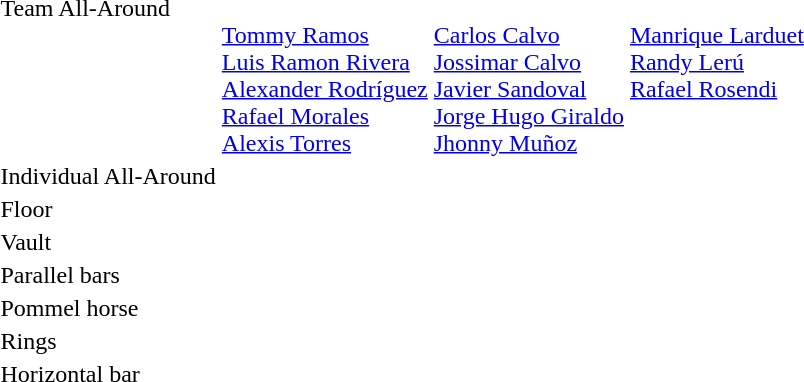<table>
<tr style="vertical-align:top;">
<td>Team All-Around</td>
<td><br><a href='#'>Tommy Ramos</a><br><a href='#'>Luis Ramon Rivera</a><br><a href='#'>Alexander Rodríguez</a><br><a href='#'>Rafael Morales</a><br><a href='#'>Alexis Torres</a></td>
<td><br><a href='#'>Carlos Calvo</a><br><a href='#'>Jossimar Calvo</a><br><a href='#'>Javier Sandoval</a><br><a href='#'>Jorge Hugo Giraldo</a><br><a href='#'>Jhonny Muñoz</a></td>
<td><br><a href='#'>Manrique Larduet</a><br><a href='#'>Randy Lerú</a><br><a href='#'>Rafael Rosendi</a></td>
</tr>
<tr>
<td>Individual All-Around</td>
<td></td>
<td></td>
<td></td>
</tr>
<tr>
<td>Floor</td>
<td></td>
<td></td>
<td></td>
</tr>
<tr>
<td>Vault</td>
<td></td>
<td></td>
<td></td>
</tr>
<tr>
<td>Parallel bars</td>
<td></td>
<td></td>
<td></td>
</tr>
<tr>
<td>Pommel horse</td>
<td></td>
<td></td>
<td></td>
</tr>
<tr>
<td>Rings</td>
<td></td>
<td></td>
<td></td>
</tr>
<tr>
<td>Horizontal bar</td>
<td></td>
<td></td>
<td></td>
</tr>
</table>
